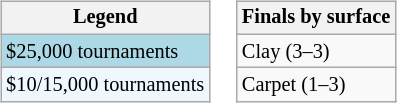<table>
<tr valign=top>
<td><br><table class=wikitable style="font-size:85%">
<tr>
<th>Legend</th>
</tr>
<tr style="background:lightblue;">
<td>$25,000 tournaments</td>
</tr>
<tr style="background:#f0f8ff;">
<td>$10/15,000 tournaments</td>
</tr>
</table>
</td>
<td><br><table class="wikitable" style="font-size:85%">
<tr>
<th>Finals by surface</th>
</tr>
<tr>
<td>Clay (3–3)</td>
</tr>
<tr>
<td>Carpet (1–3)</td>
</tr>
</table>
</td>
</tr>
</table>
